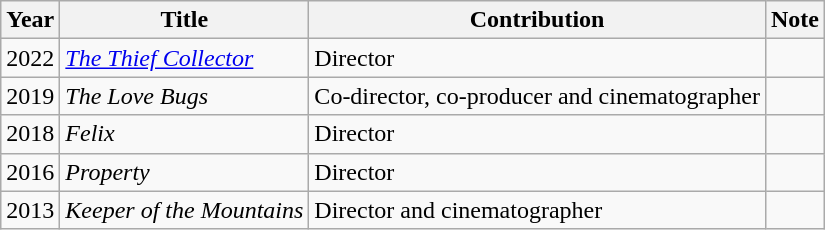<table class="wikitable sortable">
<tr>
<th>Year</th>
<th>Title</th>
<th>Contribution</th>
<th>Note</th>
</tr>
<tr>
<td>2022</td>
<td><em><a href='#'>The Thief Collector</a></em></td>
<td>Director</td>
<td></td>
</tr>
<tr>
<td>2019</td>
<td><em>The Love Bugs</em></td>
<td>Co-director, co-producer and cinematographer</td>
<td></td>
</tr>
<tr>
<td>2018</td>
<td><em>Felix</em></td>
<td>Director</td>
<td></td>
</tr>
<tr>
<td>2016</td>
<td><em>Property</em></td>
<td>Director</td>
<td></td>
</tr>
<tr>
<td>2013</td>
<td><em>Keeper of the Mountains</em></td>
<td>Director and cinematographer</td>
<td></td>
</tr>
</table>
